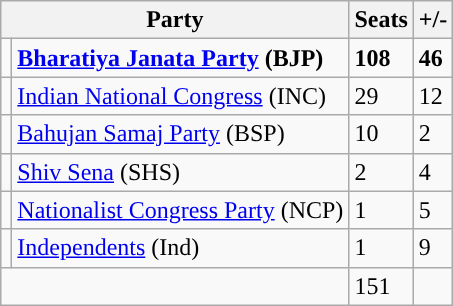<table class="sortable wikitable">
<tr>
<th colspan="2">Party</th>
<th>Seats</th>
<th>+/-</th>
</tr>
<tr>
<td style="background-color: "></td>
<td><strong><a href='#'>Bharatiya Janata Party</a> (BJP)</strong></td>
<td><strong>108</strong></td>
<td> <strong>46</strong></td>
</tr>
<tr>
<td style="background-color: "></td>
<td><a href='#'>Indian National Congress</a> (INC)</td>
<td>29</td>
<td> 12</td>
</tr>
<tr>
<td style="background-color: "></td>
<td><a href='#'>Bahujan Samaj Party</a> (BSP)</td>
<td>10</td>
<td> 2</td>
</tr>
<tr>
<td style="background-color: "></td>
<td><a href='#'>Shiv Sena</a> (SHS)</td>
<td>2</td>
<td> 4</td>
</tr>
<tr>
<td style="background-color: "></td>
<td><a href='#'>Nationalist Congress Party</a> (NCP)</td>
<td>1</td>
<td> 5</td>
</tr>
<tr>
<td style="background-color: "></td>
<td><a href='#'>Independents</a> (Ind)</td>
<td>1</td>
<td> 9</td>
</tr>
<tr>
<td colspan="2"></td>
<td>151</td>
</tr>
</table>
